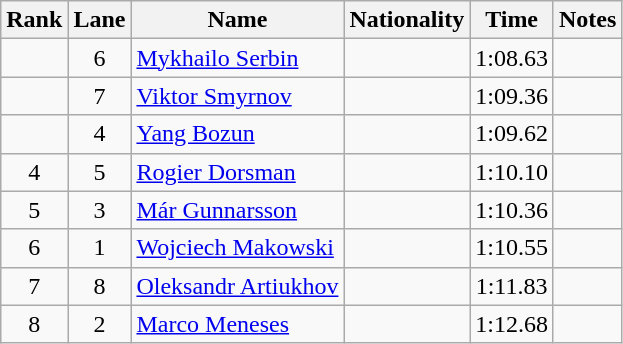<table class="wikitable sortable" style="text-align:center">
<tr>
<th>Rank</th>
<th>Lane</th>
<th>Name</th>
<th>Nationality</th>
<th>Time</th>
<th>Notes</th>
</tr>
<tr>
<td></td>
<td>6</td>
<td align=left><a href='#'>Mykhailo Serbin</a></td>
<td align=left></td>
<td>1:08.63</td>
<td></td>
</tr>
<tr>
<td></td>
<td>7</td>
<td align=left><a href='#'>Viktor Smyrnov</a></td>
<td align=left></td>
<td>1:09.36</td>
<td></td>
</tr>
<tr>
<td></td>
<td>4</td>
<td align=left><a href='#'>Yang Bozun</a></td>
<td align=left></td>
<td>1:09.62</td>
<td></td>
</tr>
<tr>
<td>4</td>
<td>5</td>
<td align=left><a href='#'>Rogier Dorsman</a></td>
<td align=left></td>
<td>1:10.10</td>
<td></td>
</tr>
<tr>
<td>5</td>
<td>3</td>
<td align=left><a href='#'>Már Gunnarsson</a></td>
<td align=left></td>
<td>1:10.36</td>
<td></td>
</tr>
<tr>
<td>6</td>
<td>1</td>
<td align=left><a href='#'>Wojciech Makowski</a></td>
<td align=left></td>
<td>1:10.55</td>
<td></td>
</tr>
<tr>
<td>7</td>
<td>8</td>
<td align=left><a href='#'>Oleksandr Artiukhov</a></td>
<td align=left></td>
<td>1:11.83</td>
<td></td>
</tr>
<tr>
<td>8</td>
<td>2</td>
<td align=left><a href='#'>Marco Meneses</a></td>
<td align=left></td>
<td>1:12.68</td>
<td></td>
</tr>
</table>
